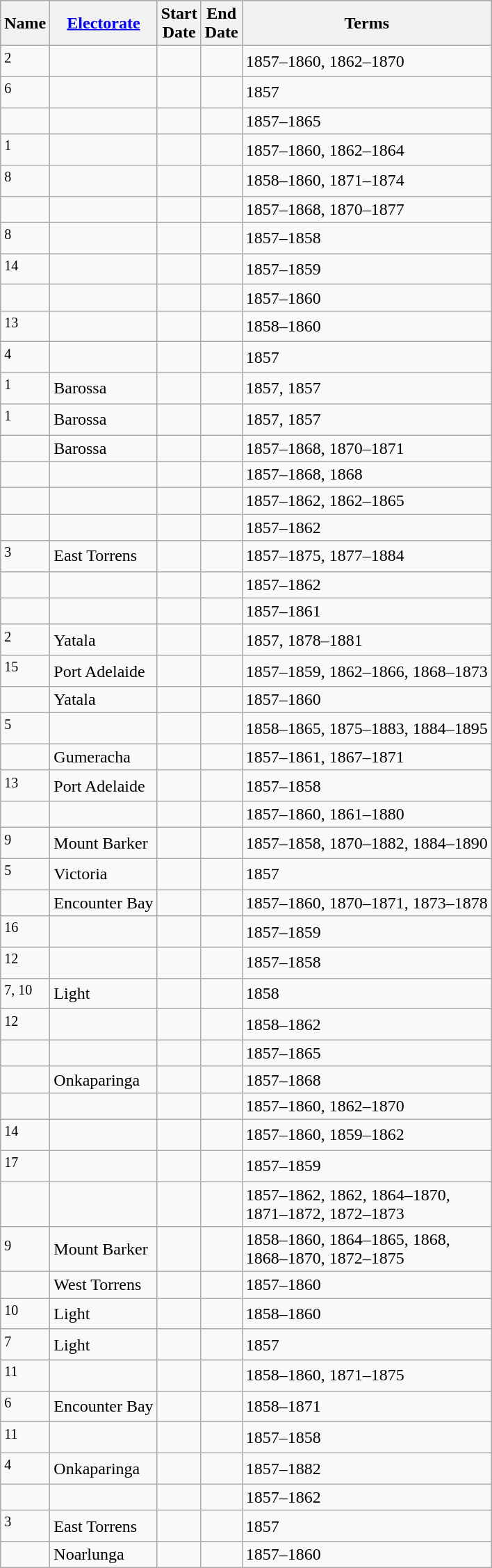<table class="wikitable sortable">
<tr bgcolor="#cccccc">
<th>Name<br></th>
<th><a href='#'>Electorate</a><br></th>
<th>Start<br>Date<br></th>
<th>End<br>Date<br></th>
<th>Terms</th>
</tr>
<tr>
<td> <sup>2</sup></td>
<td></td>
<td></td>
<td></td>
<td>1857–1860, 1862–1870</td>
</tr>
<tr>
<td> <sup>6</sup></td>
<td></td>
<td></td>
<td></td>
<td>1857</td>
</tr>
<tr>
<td></td>
<td></td>
<td></td>
<td></td>
<td>1857–1865</td>
</tr>
<tr>
<td> <sup>1</sup></td>
<td></td>
<td></td>
<td></td>
<td>1857–1860, 1862–1864</td>
</tr>
<tr>
<td> <sup>8</sup></td>
<td></td>
<td></td>
<td></td>
<td>1858–1860, 1871–1874</td>
</tr>
<tr>
<td></td>
<td></td>
<td></td>
<td></td>
<td>1857–1868, 1870–1877</td>
</tr>
<tr>
<td> <sup>8</sup></td>
<td></td>
<td></td>
<td></td>
<td>1857–1858</td>
</tr>
<tr>
<td> <sup>14</sup></td>
<td></td>
<td></td>
<td></td>
<td>1857–1859</td>
</tr>
<tr>
<td></td>
<td></td>
<td></td>
<td></td>
<td>1857–1860</td>
</tr>
<tr>
<td> <sup>13</sup></td>
<td></td>
<td></td>
<td></td>
<td>1858–1860</td>
</tr>
<tr>
<td> <sup>4</sup></td>
<td></td>
<td></td>
<td></td>
<td>1857</td>
</tr>
<tr>
<td> <sup>1</sup></td>
<td>Barossa</td>
<td></td>
<td></td>
<td>1857, 1857</td>
</tr>
<tr>
<td> <sup>1</sup></td>
<td>Barossa</td>
<td></td>
<td></td>
<td>1857, 1857</td>
</tr>
<tr>
<td></td>
<td>Barossa</td>
<td></td>
<td></td>
<td>1857–1868, 1870–1871</td>
</tr>
<tr>
<td></td>
<td></td>
<td></td>
<td></td>
<td>1857–1868, 1868</td>
</tr>
<tr>
<td></td>
<td></td>
<td></td>
<td></td>
<td>1857–1862, 1862–1865</td>
</tr>
<tr>
<td></td>
<td></td>
<td></td>
<td></td>
<td>1857–1862</td>
</tr>
<tr>
<td> <sup>3</sup></td>
<td>East Torrens</td>
<td></td>
<td></td>
<td>1857–1875, 1877–1884</td>
</tr>
<tr>
<td></td>
<td></td>
<td></td>
<td></td>
<td>1857–1862</td>
</tr>
<tr>
<td></td>
<td></td>
<td></td>
<td></td>
<td>1857–1861</td>
</tr>
<tr>
<td> <sup>2</sup></td>
<td>Yatala</td>
<td></td>
<td></td>
<td>1857, 1878–1881</td>
</tr>
<tr>
<td> <sup>15</sup></td>
<td>Port Adelaide</td>
<td></td>
<td></td>
<td>1857–1859, 1862–1866, 1868–1873</td>
</tr>
<tr>
<td></td>
<td>Yatala</td>
<td></td>
<td></td>
<td>1857–1860</td>
</tr>
<tr>
<td> <sup>5</sup></td>
<td></td>
<td></td>
<td></td>
<td>1858–1865, 1875–1883, 1884–1895</td>
</tr>
<tr>
<td></td>
<td>Gumeracha</td>
<td></td>
<td></td>
<td>1857–1861, 1867–1871</td>
</tr>
<tr>
<td> <sup>13</sup></td>
<td>Port Adelaide</td>
<td></td>
<td></td>
<td>1857–1858</td>
</tr>
<tr>
<td></td>
<td></td>
<td></td>
<td></td>
<td>1857–1860, 1861–1880</td>
</tr>
<tr>
<td> <sup>9</sup></td>
<td>Mount Barker</td>
<td></td>
<td></td>
<td>1857–1858, 1870–1882, 1884–1890</td>
</tr>
<tr>
<td> <sup>5</sup></td>
<td>Victoria</td>
<td></td>
<td></td>
<td>1857</td>
</tr>
<tr>
<td></td>
<td>Encounter Bay</td>
<td></td>
<td></td>
<td>1857–1860, 1870–1871, 1873–1878</td>
</tr>
<tr>
<td> <sup>16</sup></td>
<td></td>
<td></td>
<td></td>
<td>1857–1859</td>
</tr>
<tr>
<td> <sup>12</sup></td>
<td></td>
<td></td>
<td></td>
<td>1857–1858</td>
</tr>
<tr>
<td> <sup>7, 10</sup></td>
<td>Light</td>
<td></td>
<td></td>
<td>1858</td>
</tr>
<tr>
<td> <sup>12</sup></td>
<td></td>
<td></td>
<td></td>
<td>1858–1862</td>
</tr>
<tr>
<td></td>
<td></td>
<td></td>
<td></td>
<td>1857–1865</td>
</tr>
<tr>
<td></td>
<td>Onkaparinga</td>
<td></td>
<td></td>
<td>1857–1868</td>
</tr>
<tr>
<td></td>
<td></td>
<td></td>
<td></td>
<td>1857–1860, 1862–1870</td>
</tr>
<tr>
<td> <sup>14</sup></td>
<td></td>
<td></td>
<td></td>
<td>1857–1860, 1859–1862</td>
</tr>
<tr>
<td> <sup>17</sup></td>
<td></td>
<td></td>
<td></td>
<td>1857–1859</td>
</tr>
<tr>
<td></td>
<td></td>
<td></td>
<td></td>
<td>1857–1862, 1862, 1864–1870,<br> 1871–1872, 1872–1873</td>
</tr>
<tr>
<td> <sup>9</sup></td>
<td>Mount Barker</td>
<td></td>
<td></td>
<td>1858–1860, 1864–1865, 1868,<br> 1868–1870, 1872–1875</td>
</tr>
<tr>
<td></td>
<td>West Torrens</td>
<td></td>
<td></td>
<td>1857–1860</td>
</tr>
<tr>
<td> <sup>10</sup></td>
<td>Light</td>
<td></td>
<td></td>
<td>1858–1860</td>
</tr>
<tr>
<td> <sup>7</sup></td>
<td>Light</td>
<td></td>
<td></td>
<td>1857</td>
</tr>
<tr>
<td> <sup>11</sup></td>
<td></td>
<td></td>
<td></td>
<td>1858–1860, 1871–1875</td>
</tr>
<tr>
<td> <sup>6</sup></td>
<td>Encounter Bay</td>
<td></td>
<td></td>
<td>1858–1871</td>
</tr>
<tr>
<td> <sup>11</sup></td>
<td></td>
<td></td>
<td></td>
<td>1857–1858</td>
</tr>
<tr>
<td> <sup>4</sup></td>
<td>Onkaparinga</td>
<td></td>
<td></td>
<td>1857–1882</td>
</tr>
<tr>
<td></td>
<td></td>
<td></td>
<td></td>
<td>1857–1862</td>
</tr>
<tr>
<td> <sup>3</sup></td>
<td>East Torrens</td>
<td></td>
<td></td>
<td>1857</td>
</tr>
<tr>
<td></td>
<td>Noarlunga</td>
<td></td>
<td></td>
<td>1857–1860</td>
</tr>
</table>
